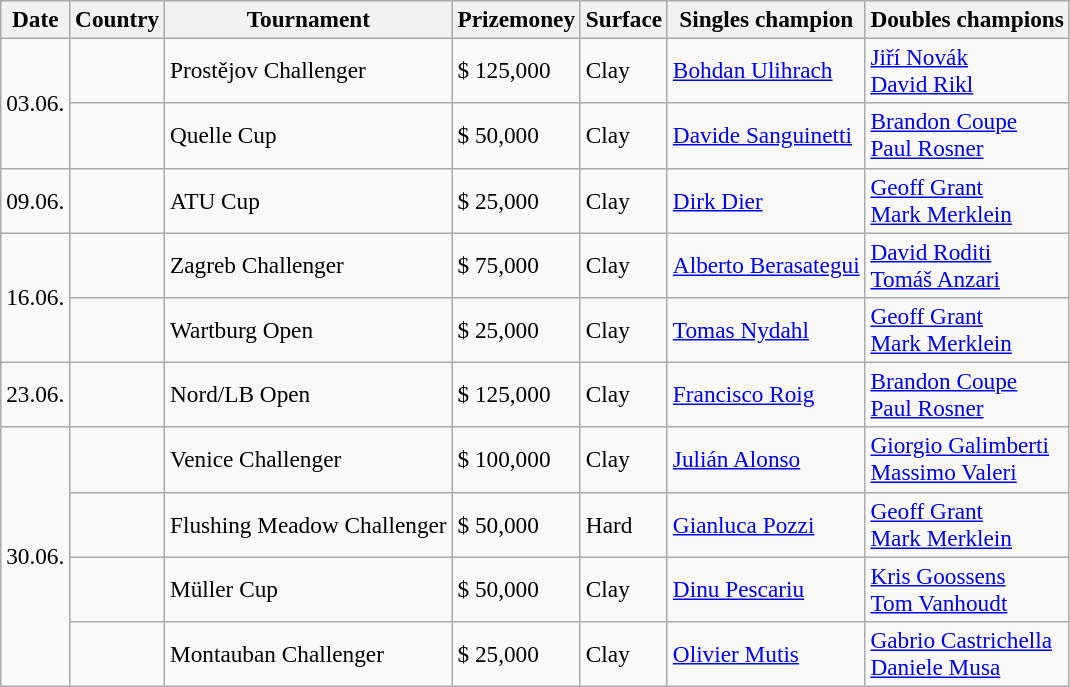<table class="sortable wikitable" style=font-size:97%>
<tr>
<th>Date</th>
<th>Country</th>
<th>Tournament</th>
<th>Prizemoney</th>
<th>Surface</th>
<th>Singles champion</th>
<th>Doubles champions</th>
</tr>
<tr>
<td rowspan="2">03.06.</td>
<td></td>
<td>Prostějov Challenger</td>
<td>$ 125,000</td>
<td>Clay</td>
<td> <a href='#'>Bohdan Ulihrach</a></td>
<td> <a href='#'>Jiří Novák</a> <br>  <a href='#'>David Rikl</a></td>
</tr>
<tr>
<td></td>
<td>Quelle Cup</td>
<td>$ 50,000</td>
<td>Clay</td>
<td> <a href='#'>Davide Sanguinetti</a></td>
<td> <a href='#'>Brandon Coupe</a><br> <a href='#'>Paul Rosner</a></td>
</tr>
<tr>
<td>09.06.</td>
<td></td>
<td>ATU Cup</td>
<td>$ 25,000</td>
<td>Clay</td>
<td> <a href='#'>Dirk Dier</a></td>
<td> <a href='#'>Geoff Grant</a><br> <a href='#'>Mark Merklein</a></td>
</tr>
<tr>
<td rowspan="2">16.06.</td>
<td></td>
<td>Zagreb Challenger</td>
<td>$ 75,000</td>
<td>Clay</td>
<td> <a href='#'>Alberto Berasategui</a></td>
<td> <a href='#'>David Roditi</a><br> <a href='#'>Tomáš Anzari</a></td>
</tr>
<tr>
<td></td>
<td>Wartburg Open</td>
<td>$ 25,000</td>
<td>Clay</td>
<td> <a href='#'>Tomas Nydahl</a></td>
<td> <a href='#'>Geoff Grant</a><br> <a href='#'>Mark Merklein</a></td>
</tr>
<tr>
<td>23.06.</td>
<td></td>
<td>Nord/LB Open</td>
<td>$ 125,000</td>
<td>Clay</td>
<td> <a href='#'>Francisco Roig</a></td>
<td> <a href='#'>Brandon Coupe</a><br> <a href='#'>Paul Rosner</a></td>
</tr>
<tr>
<td rowspan="4">30.06.</td>
<td></td>
<td>Venice Challenger</td>
<td>$ 100,000</td>
<td>Clay</td>
<td> <a href='#'>Julián Alonso</a></td>
<td> <a href='#'>Giorgio Galimberti</a><br> <a href='#'>Massimo Valeri</a></td>
</tr>
<tr>
<td></td>
<td>Flushing Meadow Challenger</td>
<td>$ 50,000</td>
<td>Hard</td>
<td> <a href='#'>Gianluca Pozzi</a></td>
<td> <a href='#'>Geoff Grant</a><br> <a href='#'>Mark Merklein</a></td>
</tr>
<tr>
<td></td>
<td>Müller Cup</td>
<td>$ 50,000</td>
<td>Clay</td>
<td> <a href='#'>Dinu Pescariu</a></td>
<td> <a href='#'>Kris Goossens</a><br> <a href='#'>Tom Vanhoudt</a></td>
</tr>
<tr>
<td></td>
<td>Montauban Challenger</td>
<td>$ 25,000</td>
<td>Clay</td>
<td> <a href='#'>Olivier Mutis</a></td>
<td> <a href='#'>Gabrio Castrichella</a><br> <a href='#'>Daniele Musa</a></td>
</tr>
</table>
